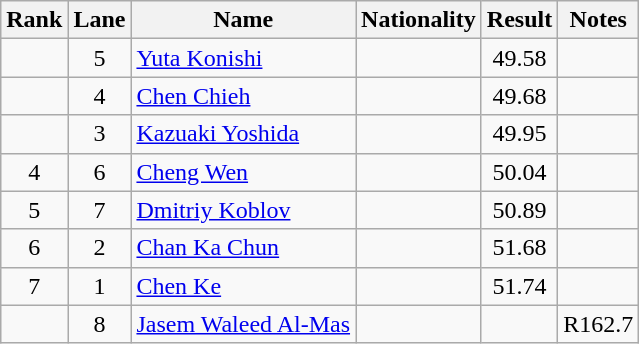<table class="wikitable sortable" style="text-align:center">
<tr>
<th>Rank</th>
<th>Lane</th>
<th>Name</th>
<th>Nationality</th>
<th>Result</th>
<th>Notes</th>
</tr>
<tr>
<td></td>
<td>5</td>
<td align=left><a href='#'>Yuta Konishi</a></td>
<td align=left></td>
<td>49.58</td>
<td></td>
</tr>
<tr>
<td></td>
<td>4</td>
<td align=left><a href='#'>Chen Chieh</a></td>
<td align=left></td>
<td>49.68</td>
<td></td>
</tr>
<tr>
<td></td>
<td>3</td>
<td align=left><a href='#'>Kazuaki Yoshida</a></td>
<td align=left></td>
<td>49.95</td>
<td></td>
</tr>
<tr>
<td>4</td>
<td>6</td>
<td align=left><a href='#'>Cheng Wen</a></td>
<td align=left></td>
<td>50.04</td>
<td></td>
</tr>
<tr>
<td>5</td>
<td>7</td>
<td align=left><a href='#'>Dmitriy Koblov</a></td>
<td align=left></td>
<td>50.89</td>
<td></td>
</tr>
<tr>
<td>6</td>
<td>2</td>
<td align=left><a href='#'>Chan Ka Chun</a></td>
<td align=left></td>
<td>51.68</td>
<td></td>
</tr>
<tr>
<td>7</td>
<td>1</td>
<td align=left><a href='#'>Chen Ke</a></td>
<td align=left></td>
<td>51.74</td>
<td></td>
</tr>
<tr>
<td></td>
<td>8</td>
<td align=left><a href='#'>Jasem Waleed Al-Mas</a></td>
<td align=left></td>
<td></td>
<td>R162.7</td>
</tr>
</table>
